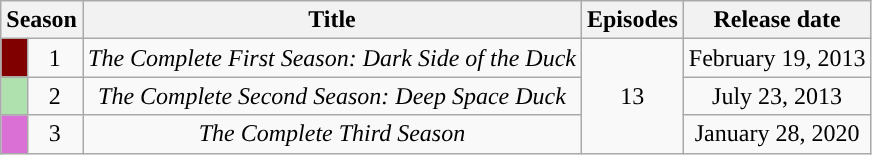<table class="wikitable" style="text-align: center;">
<tr>
<th colspan=2>Season</th>
<th>Title</th>
<th>Episodes</th>
<th>Release date</th>
</tr>
<tr>
<td style="background:#800000"></td>
<td>1</td>
<td><em>The Complete First Season: Dark Side of the Duck</em></td>
<td rowspan=3>13</td>
<td>February 19, 2013</td>
</tr>
<tr>
<td style="background:#AFE1AF"></td>
<td>2</td>
<td><em>The Complete Second Season: Deep Space Duck</em></td>
<td>July 23, 2013</td>
</tr>
<tr>
<td style="background:#DA70D6"></td>
<td>3</td>
<td><em>The Complete Third Season</em></td>
<td>January 28, 2020</td>
</tr>
</table>
